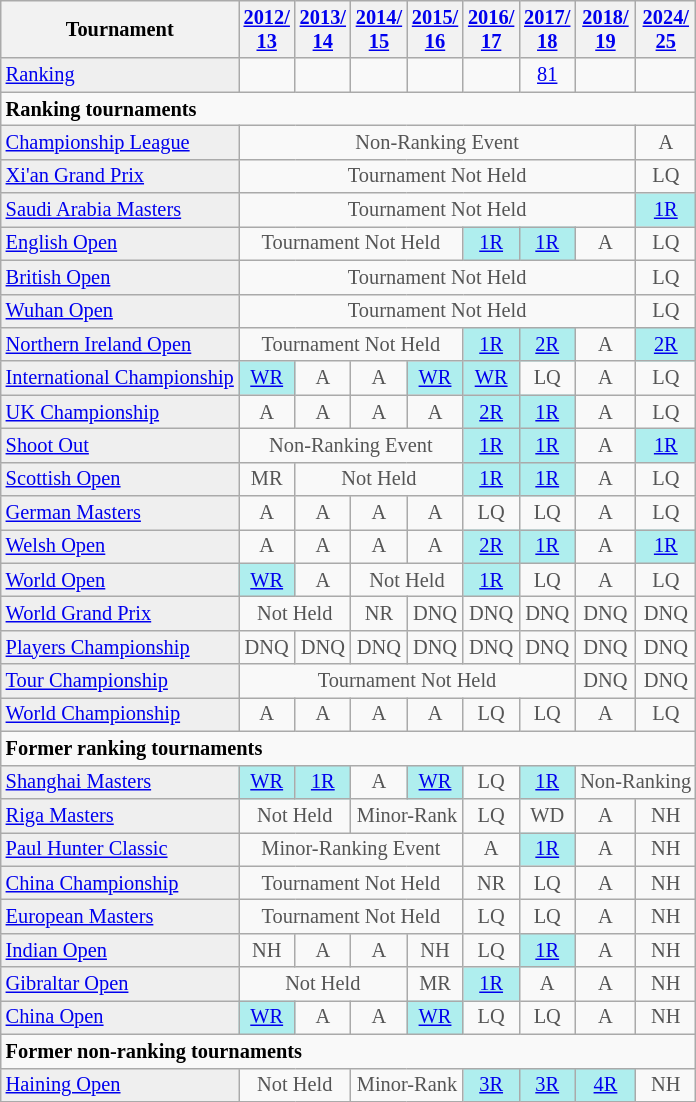<table class="wikitable"  style="font-size:85%;">
<tr>
<th>Tournament</th>
<th><a href='#'>2012/<br>13</a></th>
<th><a href='#'>2013/<br>14</a></th>
<th><a href='#'>2014/<br>15</a></th>
<th><a href='#'>2015/<br>16</a></th>
<th><a href='#'>2016/<br>17</a></th>
<th><a href='#'>2017/<br>18</a></th>
<th><a href='#'>2018/<br>19</a></th>
<th><a href='#'>2024/<br>25</a></th>
</tr>
<tr>
<td style="background:#EFEFEF;"><a href='#'>Ranking</a></td>
<td align="center"></td>
<td align="center"></td>
<td align="center"></td>
<td align="center"></td>
<td align="center"></td>
<td align="center"><a href='#'>81</a></td>
<td align="center"></td>
<td align="center"></td>
</tr>
<tr>
<td colspan="10"><strong>Ranking tournaments</strong></td>
</tr>
<tr>
<td style="background:#EFEFEF;"><a href='#'>Championship League</a></td>
<td align="center" colspan="7" style="color:#555555;">Non-Ranking Event</td>
<td align="center" style="color:#555555;">A</td>
</tr>
<tr>
<td style="background:#EFEFEF;"><a href='#'>Xi'an Grand Prix</a></td>
<td align="center" colspan="7" style="color:#555555;">Tournament Not Held</td>
<td align="center" style="color:#555555;">LQ</td>
</tr>
<tr>
<td style="background:#EFEFEF;"><a href='#'>Saudi Arabia Masters</a></td>
<td align="center" colspan="7" style="color:#555555;">Tournament Not Held</td>
<td align="center" style="background:#afeeee;"><a href='#'>1R</a></td>
</tr>
<tr>
<td style="background:#EFEFEF;"><a href='#'>English Open</a></td>
<td align="center" colspan="4" style="color:#555555;">Tournament Not Held</td>
<td align="center" style="background:#afeeee;"><a href='#'>1R</a></td>
<td align="center" style="background:#afeeee;"><a href='#'>1R</a></td>
<td align="center" style="color:#555555;">A</td>
<td align="center" style="color:#555555;">LQ</td>
</tr>
<tr>
<td style="background:#EFEFEF;"><a href='#'>British Open</a></td>
<td align="center" colspan="7" style="color:#555555;">Tournament Not Held</td>
<td align="center" style="color:#555555;">LQ</td>
</tr>
<tr>
<td style="background:#EFEFEF;"><a href='#'>Wuhan Open</a></td>
<td align="center" colspan="7" style="color:#555555;">Tournament Not Held</td>
<td align="center" style="color:#555555;">LQ</td>
</tr>
<tr>
<td style="background:#EFEFEF;"><a href='#'>Northern Ireland Open</a></td>
<td align="center" colspan="4" style="color:#555555;">Tournament Not Held</td>
<td align="center" style="background:#afeeee;"><a href='#'>1R</a></td>
<td align="center" style="background:#afeeee;"><a href='#'>2R</a></td>
<td align="center" style="color:#555555;">A</td>
<td align="center" style="background:#afeeee;"><a href='#'>2R</a></td>
</tr>
<tr>
<td style="background:#EFEFEF;"><a href='#'>International Championship</a></td>
<td align="center" style="background:#afeeee;"><a href='#'>WR</a></td>
<td align="center" style="color:#555555;">A</td>
<td align="center" style="color:#555555;">A</td>
<td align="center" style="background:#afeeee;"><a href='#'>WR</a></td>
<td align="center" style="background:#afeeee;"><a href='#'>WR</a></td>
<td align="center" style="color:#555555;">LQ</td>
<td align="center" style="color:#555555;">A</td>
<td align="center" style="color:#555555;">LQ</td>
</tr>
<tr>
<td style="background:#EFEFEF;"><a href='#'>UK Championship</a></td>
<td align="center" style="color:#555555;">A</td>
<td align="center" style="color:#555555;">A</td>
<td align="center" style="color:#555555;">A</td>
<td align="center" style="color:#555555;">A</td>
<td align="center" style="background:#afeeee;"><a href='#'>2R</a></td>
<td align="center" style="background:#afeeee;"><a href='#'>1R</a></td>
<td align="center" style="color:#555555;">A</td>
<td align="center" style="color:#555555;">LQ</td>
</tr>
<tr>
<td style="background:#EFEFEF;"><a href='#'>Shoot Out</a></td>
<td align="center" colspan="4" style="color:#555555;">Non-Ranking Event</td>
<td align="center" style="background:#afeeee;"><a href='#'>1R</a></td>
<td align="center" style="background:#afeeee;"><a href='#'>1R</a></td>
<td align="center" style="color:#555555;">A</td>
<td align="center" style="background:#afeeee;"><a href='#'>1R</a></td>
</tr>
<tr>
<td style="background:#EFEFEF;"><a href='#'>Scottish Open</a></td>
<td align="center" style="color:#555555;">MR</td>
<td align="center" colspan="3" style="color:#555555;">Not Held</td>
<td align="center" style="background:#afeeee;"><a href='#'>1R</a></td>
<td align="center" style="background:#afeeee;"><a href='#'>1R</a></td>
<td align="center" style="color:#555555;">A</td>
<td align="center" style="color:#555555;">LQ</td>
</tr>
<tr>
<td style="background:#EFEFEF;"><a href='#'>German Masters</a></td>
<td align="center" style="color:#555555;">A</td>
<td align="center" style="color:#555555;">A</td>
<td align="center" style="color:#555555;">A</td>
<td align="center" style="color:#555555;">A</td>
<td align="center" style="color:#555555;">LQ</td>
<td align="center" style="color:#555555;">LQ</td>
<td align="center" style="color:#555555;">A</td>
<td align="center" style="color:#555555;">LQ</td>
</tr>
<tr>
<td style="background:#EFEFEF;"><a href='#'>Welsh Open</a></td>
<td align="center" style="color:#555555;">A</td>
<td align="center" style="color:#555555;">A</td>
<td align="center" style="color:#555555;">A</td>
<td align="center" style="color:#555555;">A</td>
<td align="center" style="background:#afeeee;"><a href='#'>2R</a></td>
<td align="center" style="background:#afeeee;"><a href='#'>1R</a></td>
<td align="center" style="color:#555555;">A</td>
<td align="center" style="background:#afeeee;"><a href='#'>1R</a></td>
</tr>
<tr>
<td style="background:#EFEFEF;"><a href='#'>World Open</a></td>
<td align="center" style="background:#afeeee;"><a href='#'>WR</a></td>
<td align="center" style="color:#555555;">A</td>
<td align="center" colspan="2" style="color:#555555;">Not Held</td>
<td align="center" style="background:#afeeee;"><a href='#'>1R</a></td>
<td align="center" style="color:#555555;">LQ</td>
<td align="center" style="color:#555555;">A</td>
<td align="center" style="color:#555555;">LQ</td>
</tr>
<tr>
<td style="background:#EFEFEF;"><a href='#'>World Grand Prix</a></td>
<td align="center" colspan="2" style="color:#555555;">Not Held</td>
<td align="center" style="color:#555555;">NR</td>
<td align="center" style="color:#555555;">DNQ</td>
<td align="center" style="color:#555555;">DNQ</td>
<td align="center" style="color:#555555;">DNQ</td>
<td align="center" style="color:#555555;">DNQ</td>
<td align="center" style="color:#555555;">DNQ</td>
</tr>
<tr>
<td style="background:#EFEFEF;"><a href='#'>Players Championship</a></td>
<td align="center" style="color:#555555;">DNQ</td>
<td align="center" style="color:#555555;">DNQ</td>
<td align="center" style="color:#555555;">DNQ</td>
<td align="center" style="color:#555555;">DNQ</td>
<td align="center" style="color:#555555;">DNQ</td>
<td align="center" style="color:#555555;">DNQ</td>
<td align="center" style="color:#555555;">DNQ</td>
<td align="center" style="color:#555555;">DNQ</td>
</tr>
<tr>
<td style="background:#EFEFEF;"><a href='#'>Tour Championship</a></td>
<td align="center" colspan="6" style="color:#555555;">Tournament Not Held</td>
<td align="center" style="color:#555555;">DNQ</td>
<td align="center" style="color:#555555;">DNQ</td>
</tr>
<tr>
<td style="background:#EFEFEF;"><a href='#'>World Championship</a></td>
<td align="center" style="color:#555555;">A</td>
<td align="center" style="color:#555555;">A</td>
<td align="center" style="color:#555555;">A</td>
<td align="center" style="color:#555555;">A</td>
<td align="center" style="color:#555555;">LQ</td>
<td align="center" style="color:#555555;">LQ</td>
<td align="center" style="color:#555555;">A</td>
<td align="center" style="color:#555555;">LQ</td>
</tr>
<tr>
<td colspan="10"><strong>Former ranking tournaments</strong></td>
</tr>
<tr>
<td style="background:#EFEFEF;"><a href='#'>Shanghai Masters</a></td>
<td align="center" style="background:#afeeee;"><a href='#'>WR</a></td>
<td align="center" style="background:#afeeee;"><a href='#'>1R</a></td>
<td align="center" style="color:#555555;">A</td>
<td align="center" style="background:#afeeee;"><a href='#'>WR</a></td>
<td align="center" style="color:#555555;">LQ</td>
<td align="center" style="background:#afeeee;"><a href='#'>1R</a></td>
<td align="center" colspan="2" style="color:#555555;">Non-Ranking</td>
</tr>
<tr>
<td style="background:#EFEFEF;"><a href='#'>Riga Masters</a></td>
<td align="center" colspan="2" style="color:#555555;">Not Held</td>
<td align="center" colspan="2" style="color:#555555;">Minor-Rank</td>
<td align="center" style="color:#555555;">LQ</td>
<td align="center" style="color:#555555;">WD</td>
<td align="center" style="color:#555555;">A</td>
<td align="center" style="color:#555555;">NH</td>
</tr>
<tr>
<td style="background:#EFEFEF;"><a href='#'>Paul Hunter Classic</a></td>
<td align="center" colspan="4" style="color:#555555;">Minor-Ranking Event</td>
<td align="center" style="color:#555555;">A</td>
<td align="center" style="background:#afeeee;"><a href='#'>1R</a></td>
<td align="center" style="color:#555555;">A</td>
<td align="center" style="color:#555555;">NH</td>
</tr>
<tr>
<td style="background:#EFEFEF;"><a href='#'>China Championship</a></td>
<td align="center" colspan="4" style="color:#555555;">Tournament Not Held</td>
<td align="center" style="color:#555555;">NR</td>
<td align="center" style="color:#555555;">LQ</td>
<td align="center" style="color:#555555;">A</td>
<td align="center" style="color:#555555;">NH</td>
</tr>
<tr>
<td style="background:#EFEFEF;"><a href='#'>European Masters</a></td>
<td align="center" colspan="4" style="color:#555555;">Tournament Not Held</td>
<td align="center" style="color:#555555;">LQ</td>
<td align="center" style="color:#555555;">LQ</td>
<td align="center" style="color:#555555;">A</td>
<td align="center" style="color:#555555;">NH</td>
</tr>
<tr>
<td style="background:#EFEFEF;"><a href='#'>Indian Open</a></td>
<td align="center" style="color:#555555;">NH</td>
<td align="center" style="color:#555555;">A</td>
<td align="center" style="color:#555555;">A</td>
<td align="center" style="color:#555555;">NH</td>
<td align="center" style="color:#555555;">LQ</td>
<td align="center" style="background:#afeeee;"><a href='#'>1R</a></td>
<td align="center" style="color:#555555;">A</td>
<td align="center" style="color:#555555;">NH</td>
</tr>
<tr>
<td style="background:#EFEFEF;"><a href='#'>Gibraltar Open</a></td>
<td align="center" colspan="3" style="color:#555555;">Not Held</td>
<td align="center" style="color:#555555;">MR</td>
<td align="center" style="background:#afeeee;"><a href='#'>1R</a></td>
<td align="center" style="color:#555555;">A</td>
<td align="center" style="color:#555555;">A</td>
<td align="center" style="color:#555555;">NH</td>
</tr>
<tr>
<td style="background:#EFEFEF;"><a href='#'>China Open</a></td>
<td align="center" style="background:#afeeee;"><a href='#'>WR</a></td>
<td align="center" style="color:#555555;">A</td>
<td align="center" style="color:#555555;">A</td>
<td align="center" style="background:#afeeee;"><a href='#'>WR</a></td>
<td align="center" style="color:#555555;">LQ</td>
<td align="center" style="color:#555555;">LQ</td>
<td align="center" style="color:#555555;">A</td>
<td align="center" style="color:#555555;">NH</td>
</tr>
<tr>
<td colspan="10"><strong>Former non-ranking tournaments</strong></td>
</tr>
<tr>
<td style="background:#EFEFEF;"><a href='#'>Haining Open</a></td>
<td align="center" colspan="2" style="color:#555555;">Not Held</td>
<td align="center" colspan="2" style="color:#555555;">Minor-Rank</td>
<td align="center" style="background:#afeeee;"><a href='#'>3R</a></td>
<td align="center" style="background:#afeeee;"><a href='#'>3R</a></td>
<td align="center" style="background:#afeeee;"><a href='#'>4R</a></td>
<td align="center" style="color:#555555;">NH</td>
</tr>
</table>
